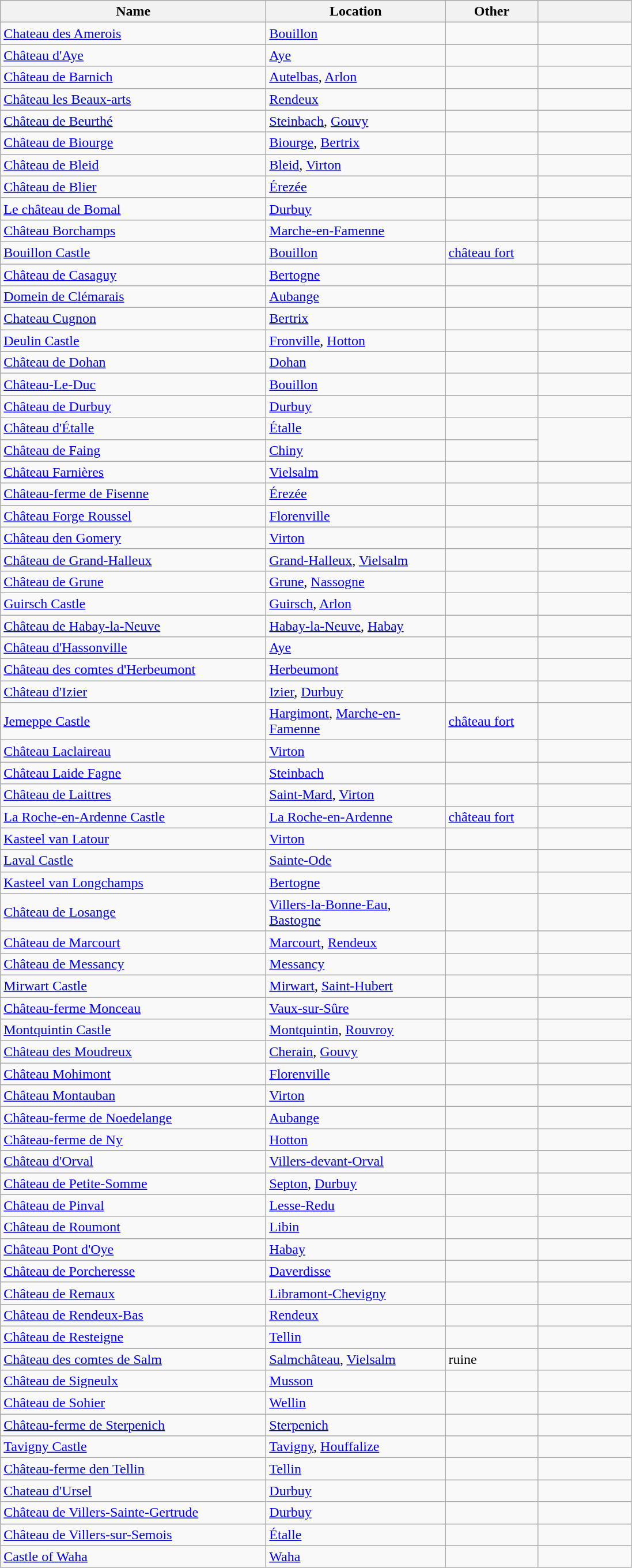<table class="wikitable sortable">
<tr>
<th width=300>Name</th>
<th width=200>Location</th>
<th width=100>Other</th>
<th width=100></th>
</tr>
<tr>
<td><a href='#'>Chateau des Amerois</a></td>
<td><a href='#'>Bouillon</a></td>
<td></td>
<td></td>
</tr>
<tr>
<td><a href='#'>Château d'Aye</a></td>
<td><a href='#'>Aye</a></td>
<td></td>
<td></td>
</tr>
<tr>
<td><a href='#'>Château de Barnich</a></td>
<td><a href='#'>Autelbas</a>, <a href='#'>Arlon</a></td>
<td></td>
<td></td>
</tr>
<tr>
<td><a href='#'>Château les Beaux-arts</a></td>
<td><a href='#'>Rendeux</a></td>
<td></td>
<td></td>
</tr>
<tr>
<td><a href='#'>Château de Beurthé</a></td>
<td><a href='#'>Steinbach</a>, <a href='#'>Gouvy</a></td>
<td></td>
<td></td>
</tr>
<tr>
<td><a href='#'>Château de Biourge</a></td>
<td><a href='#'>Biourge</a>, <a href='#'>Bertrix</a></td>
<td></td>
<td></td>
</tr>
<tr>
<td><a href='#'>Château de Bleid</a></td>
<td><a href='#'>Bleid</a>, <a href='#'>Virton</a></td>
<td></td>
<td></td>
</tr>
<tr>
<td><a href='#'>Château de Blier</a></td>
<td><a href='#'>Érezée</a></td>
<td></td>
<td></td>
</tr>
<tr>
<td><a href='#'>Le château de Bomal</a></td>
<td><a href='#'>Durbuy</a></td>
<td></td>
<td></td>
</tr>
<tr>
<td><a href='#'>Château Borchamps</a></td>
<td><a href='#'>Marche-en-Famenne</a></td>
<td></td>
<td></td>
</tr>
<tr>
<td><a href='#'>Bouillon Castle</a></td>
<td><a href='#'>Bouillon</a></td>
<td><a href='#'>château fort</a></td>
<td></td>
</tr>
<tr>
<td><a href='#'>Château de Casaguy</a></td>
<td><a href='#'>Bertogne</a></td>
<td></td>
<td></td>
</tr>
<tr>
<td><a href='#'>Domein de Clémarais</a></td>
<td><a href='#'>Aubange</a></td>
<td></td>
<td></td>
</tr>
<tr>
<td><a href='#'>Chateau Cugnon</a></td>
<td><a href='#'>Bertrix</a></td>
<td></td>
<td></td>
</tr>
<tr>
<td><a href='#'>Deulin Castle</a></td>
<td><a href='#'>Fronville</a>, <a href='#'>Hotton</a></td>
<td></td>
<td></td>
</tr>
<tr>
<td><a href='#'>Château de Dohan</a></td>
<td><a href='#'>Dohan</a></td>
<td></td>
<td></td>
</tr>
<tr>
<td><a href='#'>Château-Le-Duc</a></td>
<td><a href='#'>Bouillon</a></td>
<td></td>
<td></td>
</tr>
<tr>
<td><a href='#'>Château de Durbuy</a></td>
<td><a href='#'>Durbuy</a></td>
<td></td>
<td></td>
</tr>
<tr>
<td><a href='#'>Château d'Étalle</a></td>
<td><a href='#'>Étalle</a></td>
<td></td>
</tr>
<tr>
<td><a href='#'>Château de Faing</a></td>
<td><a href='#'>Chiny</a></td>
<td></td>
</tr>
<tr>
<td><a href='#'>Château Farnières</a></td>
<td><a href='#'>Vielsalm</a></td>
<td></td>
<td></td>
</tr>
<tr>
<td><a href='#'>Château-ferme de Fisenne</a></td>
<td><a href='#'>Érezée</a></td>
<td></td>
<td></td>
</tr>
<tr>
<td><a href='#'>Château Forge Roussel</a></td>
<td><a href='#'>Florenville</a></td>
<td></td>
<td></td>
</tr>
<tr>
<td><a href='#'>Château den Gomery</a></td>
<td><a href='#'>Virton</a></td>
<td></td>
<td></td>
</tr>
<tr>
<td><a href='#'>Château de Grand-Halleux</a></td>
<td><a href='#'>Grand-Halleux</a>, <a href='#'>Vielsalm</a></td>
<td></td>
<td></td>
</tr>
<tr>
<td><a href='#'>Château de Grune</a></td>
<td><a href='#'>Grune</a>, <a href='#'>Nassogne</a></td>
<td></td>
<td></td>
</tr>
<tr>
<td><a href='#'>Guirsch Castle</a></td>
<td><a href='#'>Guirsch</a>, <a href='#'>Arlon</a></td>
<td></td>
<td></td>
</tr>
<tr>
<td><a href='#'>Château de Habay-la-Neuve</a></td>
<td><a href='#'>Habay-la-Neuve</a>, <a href='#'>Habay</a></td>
<td></td>
<td></td>
</tr>
<tr>
<td><a href='#'>Château d'Hassonville</a></td>
<td><a href='#'>Aye</a></td>
<td></td>
<td></td>
</tr>
<tr>
<td><a href='#'>Château des comtes d'Herbeumont</a></td>
<td><a href='#'>Herbeumont</a></td>
<td></td>
<td></td>
</tr>
<tr>
<td><a href='#'>Château d'Izier</a></td>
<td><a href='#'>Izier</a>, <a href='#'>Durbuy</a></td>
<td></td>
<td></td>
</tr>
<tr>
<td><a href='#'>Jemeppe Castle</a></td>
<td><a href='#'>Hargimont</a>, <a href='#'>Marche-en-Famenne</a></td>
<td><a href='#'>château fort</a></td>
<td></td>
</tr>
<tr>
<td><a href='#'>Château Laclaireau</a></td>
<td><a href='#'>Virton</a></td>
<td></td>
<td></td>
</tr>
<tr>
<td><a href='#'>Château Laide Fagne</a></td>
<td><a href='#'>Steinbach</a></td>
<td></td>
<td></td>
</tr>
<tr>
<td><a href='#'>Château de Laittres</a></td>
<td><a href='#'>Saint-Mard</a>, <a href='#'>Virton</a></td>
<td></td>
<td></td>
</tr>
<tr>
<td><a href='#'>La Roche-en-Ardenne Castle</a></td>
<td><a href='#'>La Roche-en-Ardenne</a></td>
<td><a href='#'>château fort</a></td>
<td></td>
</tr>
<tr>
<td><a href='#'>Kasteel van Latour</a></td>
<td><a href='#'>Virton</a></td>
<td></td>
<td></td>
</tr>
<tr>
<td><a href='#'>Laval Castle</a></td>
<td><a href='#'>Sainte-Ode</a></td>
<td></td>
<td></td>
</tr>
<tr>
<td><a href='#'>Kasteel van Longchamps</a></td>
<td><a href='#'>Bertogne</a></td>
<td></td>
<td></td>
</tr>
<tr>
<td><a href='#'>Château de Losange</a></td>
<td><a href='#'>Villers-la-Bonne-Eau</a>, <a href='#'>Bastogne</a></td>
<td></td>
<td></td>
</tr>
<tr>
<td><a href='#'>Château de Marcourt</a></td>
<td><a href='#'>Marcourt</a>, <a href='#'>Rendeux</a></td>
<td></td>
<td></td>
</tr>
<tr>
<td><a href='#'>Château de Messancy</a></td>
<td><a href='#'>Messancy</a></td>
<td></td>
<td></td>
</tr>
<tr>
<td><a href='#'>Mirwart Castle</a></td>
<td><a href='#'>Mirwart</a>, <a href='#'>Saint-Hubert</a></td>
<td></td>
<td></td>
</tr>
<tr>
<td><a href='#'>Château-ferme Monceau</a></td>
<td><a href='#'>Vaux-sur-Sûre</a></td>
<td></td>
<td></td>
</tr>
<tr>
<td><a href='#'>Montquintin Castle</a></td>
<td><a href='#'>Montquintin</a>, <a href='#'>Rouvroy</a></td>
<td></td>
<td></td>
</tr>
<tr>
<td><a href='#'>Château des Moudreux</a></td>
<td><a href='#'>Cherain</a>, <a href='#'>Gouvy</a></td>
<td></td>
<td></td>
</tr>
<tr>
<td><a href='#'>Château Mohimont</a></td>
<td><a href='#'>Florenville</a></td>
<td></td>
<td></td>
</tr>
<tr>
<td><a href='#'>Château Montauban</a></td>
<td><a href='#'>Virton</a></td>
<td></td>
<td></td>
</tr>
<tr>
<td><a href='#'>Château-ferme de Noedelange</a></td>
<td><a href='#'>Aubange</a></td>
<td></td>
<td></td>
</tr>
<tr>
<td><a href='#'>Château-ferme de Ny</a></td>
<td><a href='#'>Hotton</a></td>
<td></td>
<td></td>
</tr>
<tr>
<td><a href='#'>Château d'Orval</a></td>
<td><a href='#'>Villers-devant-Orval</a></td>
<td></td>
<td></td>
</tr>
<tr>
<td><a href='#'>Château de Petite-Somme</a></td>
<td><a href='#'>Septon</a>, <a href='#'>Durbuy</a></td>
<td></td>
<td></td>
</tr>
<tr>
<td><a href='#'>Château de Pinval</a></td>
<td><a href='#'>Lesse-Redu</a></td>
<td></td>
<td></td>
</tr>
<tr>
<td><a href='#'>Château de Roumont</a></td>
<td><a href='#'>Libin</a></td>
<td></td>
<td></td>
</tr>
<tr>
<td><a href='#'>Château Pont d'Oye</a></td>
<td><a href='#'>Habay</a></td>
<td></td>
<td></td>
</tr>
<tr>
<td><a href='#'>Château de Porcheresse</a></td>
<td><a href='#'>Daverdisse</a></td>
<td></td>
<td></td>
</tr>
<tr>
<td><a href='#'>Château de Remaux</a></td>
<td><a href='#'>Libramont-Chevigny</a></td>
<td></td>
<td></td>
</tr>
<tr>
<td><a href='#'>Château de Rendeux-Bas</a></td>
<td><a href='#'>Rendeux</a></td>
<td></td>
<td></td>
</tr>
<tr>
<td><a href='#'>Château de Resteigne</a></td>
<td><a href='#'>Tellin</a></td>
<td></td>
<td></td>
</tr>
<tr>
<td><a href='#'>Château des comtes de Salm</a></td>
<td><a href='#'>Salmchâteau</a>, <a href='#'>Vielsalm</a></td>
<td>ruine</td>
<td></td>
</tr>
<tr>
<td><a href='#'>Château de Signeulx</a></td>
<td><a href='#'>Musson</a></td>
<td></td>
<td></td>
</tr>
<tr>
<td><a href='#'>Château de Sohier</a></td>
<td><a href='#'>Wellin</a></td>
<td></td>
<td></td>
</tr>
<tr>
<td><a href='#'>Château-ferme de Sterpenich</a></td>
<td><a href='#'>Sterpenich</a></td>
<td></td>
<td></td>
</tr>
<tr>
<td><a href='#'>Tavigny Castle</a></td>
<td><a href='#'>Tavigny</a>, <a href='#'>Houffalize</a></td>
<td></td>
<td></td>
</tr>
<tr>
<td><a href='#'>Château-ferme den Tellin</a></td>
<td><a href='#'>Tellin</a></td>
<td></td>
<td></td>
</tr>
<tr>
<td><a href='#'>Chateau d'Ursel</a></td>
<td><a href='#'>Durbuy</a></td>
<td></td>
<td></td>
</tr>
<tr>
<td><a href='#'>Château de Villers-Sainte-Gertrude</a></td>
<td><a href='#'>Durbuy</a></td>
<td></td>
<td></td>
</tr>
<tr>
<td><a href='#'>Château de Villers-sur-Semois</a></td>
<td><a href='#'>Étalle</a></td>
<td></td>
<td></td>
</tr>
<tr>
<td><a href='#'>Castle of Waha</a></td>
<td><a href='#'>Waha</a></td>
<td></td>
<td></td>
</tr>
</table>
